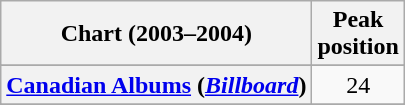<table class="wikitable sortable plainrowheaders" style="text-align:center">
<tr>
<th scope="col">Chart (2003–2004)</th>
<th scope="col">Peak<br>position</th>
</tr>
<tr>
</tr>
<tr>
</tr>
<tr>
</tr>
<tr>
</tr>
<tr>
<th scope="row"><a href='#'>Canadian Albums</a> (<a href='#'><em>Billboard</em></a>)</th>
<td style="text-align:center;">24</td>
</tr>
<tr>
</tr>
<tr>
</tr>
<tr>
</tr>
<tr>
</tr>
<tr>
</tr>
<tr>
</tr>
<tr>
</tr>
<tr>
</tr>
<tr>
</tr>
</table>
